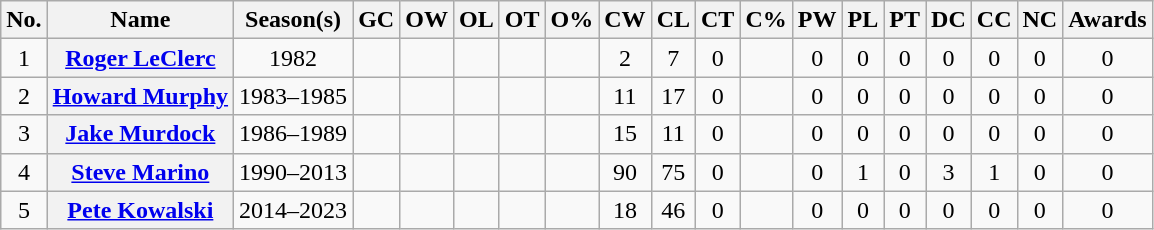<table class="wikitable sortable plainrowheaders" style="text-align:center">
<tr>
<th scope="col" class="unsortable">No.</th>
<th scope="col">Name</th>
<th scope="col">Season(s)</th>
<th scope="col">GC</th>
<th scope="col">OW</th>
<th scope="col">OL</th>
<th scope="col">OT</th>
<th scope="col">O%</th>
<th scope="col">CW</th>
<th scope="col">CL</th>
<th scope="col">CT</th>
<th scope="col">C%</th>
<th scope="col">PW</th>
<th scope="col">PL</th>
<th scope="col">PT</th>
<th scope="col">DC</th>
<th scope="col">CC</th>
<th scope="col">NC</th>
<th scope="col" class="unsortable">Awards</th>
</tr>
<tr>
<td>1</td>
<th scope="row"><a href='#'>Roger LeClerc</a></th>
<td>1982</td>
<td></td>
<td></td>
<td></td>
<td></td>
<td></td>
<td>2</td>
<td>7</td>
<td>0</td>
<td></td>
<td>0</td>
<td>0</td>
<td>0</td>
<td>0</td>
<td>0</td>
<td>0</td>
<td>0</td>
</tr>
<tr>
<td>2</td>
<th scope="row"><a href='#'>Howard Murphy</a></th>
<td>1983–1985</td>
<td></td>
<td></td>
<td></td>
<td></td>
<td></td>
<td>11</td>
<td>17</td>
<td>0</td>
<td></td>
<td>0</td>
<td>0</td>
<td>0</td>
<td>0</td>
<td>0</td>
<td>0</td>
<td>0</td>
</tr>
<tr>
<td>3</td>
<th scope="row"><a href='#'>Jake Murdock</a></th>
<td>1986–1989</td>
<td></td>
<td></td>
<td></td>
<td></td>
<td></td>
<td>15</td>
<td>11</td>
<td>0</td>
<td></td>
<td>0</td>
<td>0</td>
<td>0</td>
<td>0</td>
<td>0</td>
<td>0</td>
<td>0</td>
</tr>
<tr>
<td>4</td>
<th scope="row"><a href='#'>Steve Marino</a></th>
<td>1990–2013</td>
<td></td>
<td></td>
<td></td>
<td></td>
<td></td>
<td>90</td>
<td>75</td>
<td>0</td>
<td></td>
<td>0</td>
<td>1</td>
<td>0</td>
<td>3</td>
<td>1</td>
<td>0</td>
<td>0</td>
</tr>
<tr>
<td>5</td>
<th scope="row"><a href='#'>Pete Kowalski</a></th>
<td>2014–2023</td>
<td></td>
<td></td>
<td></td>
<td></td>
<td></td>
<td>18</td>
<td>46</td>
<td>0</td>
<td></td>
<td>0</td>
<td>0</td>
<td>0</td>
<td>0</td>
<td>0</td>
<td>0</td>
<td>0</td>
</tr>
</table>
